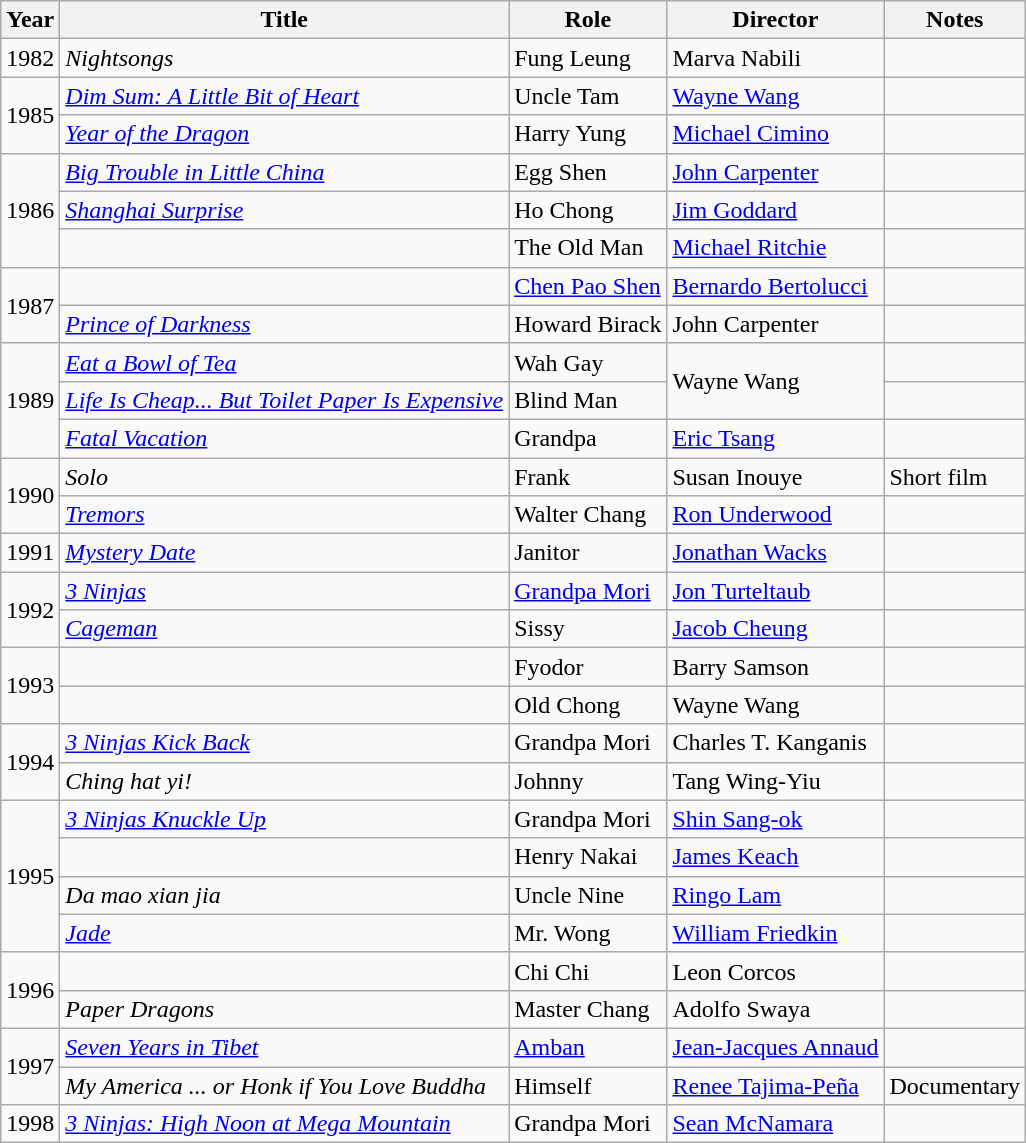<table class="wikitable sortable">
<tr>
<th>Year</th>
<th>Title</th>
<th>Role</th>
<th>Director</th>
<th class="unsortable">Notes</th>
</tr>
<tr>
<td>1982</td>
<td><em>Nightsongs</em></td>
<td>Fung Leung</td>
<td>Marva Nabili</td>
<td></td>
</tr>
<tr>
<td rowspan="2">1985</td>
<td><em><a href='#'>Dim Sum: A Little Bit of Heart</a></em></td>
<td>Uncle Tam</td>
<td><a href='#'>Wayne Wang</a></td>
<td></td>
</tr>
<tr>
<td><em><a href='#'>Year of the Dragon</a></em></td>
<td>Harry Yung</td>
<td><a href='#'>Michael Cimino</a></td>
<td></td>
</tr>
<tr>
<td rowspan="3">1986</td>
<td><em><a href='#'>Big Trouble in Little China</a></em></td>
<td>Egg Shen</td>
<td><a href='#'>John Carpenter</a></td>
<td></td>
</tr>
<tr>
<td><em><a href='#'>Shanghai Surprise</a></em></td>
<td>Ho Chong</td>
<td><a href='#'>Jim Goddard</a></td>
<td></td>
</tr>
<tr>
<td><em></em></td>
<td>The Old Man</td>
<td><a href='#'>Michael Ritchie</a></td>
<td></td>
</tr>
<tr>
<td rowspan="2">1987</td>
<td><em></em></td>
<td><a href='#'>Chen Pao Shen</a></td>
<td><a href='#'>Bernardo Bertolucci</a></td>
<td></td>
</tr>
<tr>
<td><em><a href='#'>Prince of Darkness</a></em></td>
<td>Howard Birack</td>
<td>John Carpenter</td>
<td></td>
</tr>
<tr>
<td rowspan="3">1989</td>
<td><em><a href='#'>Eat a Bowl of Tea</a></em></td>
<td>Wah Gay</td>
<td rowspan="2">Wayne Wang</td>
<td></td>
</tr>
<tr>
<td><em><a href='#'>Life Is Cheap... But Toilet Paper Is Expensive</a></em></td>
<td>Blind Man</td>
<td></td>
</tr>
<tr>
<td><em><a href='#'>Fatal Vacation</a></em></td>
<td>Grandpa</td>
<td><a href='#'>Eric Tsang</a></td>
<td></td>
</tr>
<tr>
<td rowspan="2">1990</td>
<td><em>Solo</em></td>
<td>Frank</td>
<td>Susan Inouye</td>
<td>Short film</td>
</tr>
<tr>
<td><em><a href='#'>Tremors</a></em></td>
<td>Walter Chang</td>
<td><a href='#'>Ron Underwood</a></td>
<td></td>
</tr>
<tr>
<td>1991</td>
<td><em><a href='#'>Mystery Date</a></em></td>
<td>Janitor</td>
<td><a href='#'>Jonathan Wacks</a></td>
<td></td>
</tr>
<tr>
<td rowspan="2">1992</td>
<td><em><a href='#'>3 Ninjas</a></em></td>
<td><a href='#'>Grandpa Mori</a></td>
<td><a href='#'>Jon Turteltaub</a></td>
<td></td>
</tr>
<tr>
<td><em><a href='#'>Cageman</a></em></td>
<td>Sissy</td>
<td><a href='#'>Jacob Cheung</a></td>
<td></td>
</tr>
<tr>
<td rowspan="2">1993</td>
<td><em></em></td>
<td>Fyodor</td>
<td>Barry Samson</td>
<td></td>
</tr>
<tr>
<td><em></em></td>
<td>Old Chong</td>
<td>Wayne Wang</td>
<td></td>
</tr>
<tr>
<td rowspan="2">1994</td>
<td><em><a href='#'>3 Ninjas Kick Back</a></em></td>
<td>Grandpa Mori</td>
<td>Charles T. Kanganis</td>
<td></td>
</tr>
<tr>
<td><em>Ching hat yi!</em></td>
<td>Johnny</td>
<td>Tang Wing-Yiu</td>
<td></td>
</tr>
<tr>
<td rowspan="4">1995</td>
<td><em><a href='#'>3 Ninjas Knuckle Up</a></em></td>
<td>Grandpa Mori</td>
<td><a href='#'>Shin Sang-ok</a></td>
<td></td>
</tr>
<tr>
<td><em></em></td>
<td>Henry Nakai</td>
<td><a href='#'>James Keach</a></td>
<td></td>
</tr>
<tr>
<td><em>Da mao xian jia</em></td>
<td>Uncle Nine</td>
<td><a href='#'>Ringo Lam</a></td>
<td></td>
</tr>
<tr>
<td><em><a href='#'>Jade</a></em></td>
<td>Mr. Wong</td>
<td><a href='#'>William Friedkin</a></td>
<td></td>
</tr>
<tr>
<td rowspan="2">1996</td>
<td><em></em></td>
<td>Chi Chi</td>
<td>Leon Corcos</td>
<td></td>
</tr>
<tr>
<td><em>Paper Dragons</em></td>
<td>Master Chang</td>
<td>Adolfo Swaya</td>
<td></td>
</tr>
<tr>
<td rowspan="2">1997</td>
<td><em><a href='#'>Seven Years in Tibet</a></em></td>
<td><a href='#'>Amban</a></td>
<td><a href='#'>Jean-Jacques Annaud</a></td>
<td></td>
</tr>
<tr>
<td><em>My America ... or Honk if You Love Buddha</em></td>
<td>Himself</td>
<td><a href='#'>Renee Tajima-Peña</a></td>
<td>Documentary</td>
</tr>
<tr>
<td>1998</td>
<td><em><a href='#'>3 Ninjas: High Noon at Mega Mountain</a></em></td>
<td>Grandpa Mori</td>
<td><a href='#'>Sean McNamara</a></td>
<td></td>
</tr>
</table>
